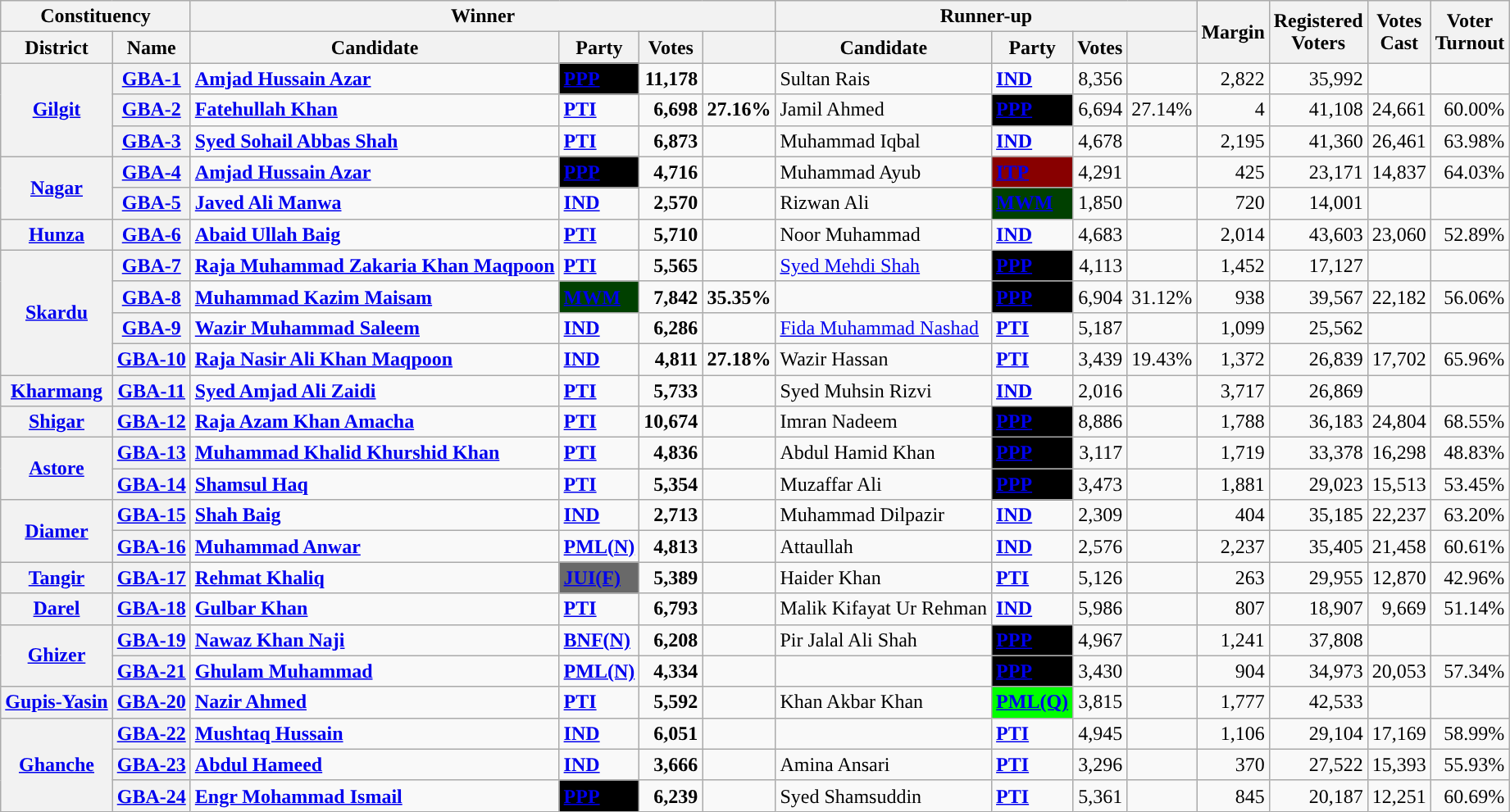<table class="wikitable sortable">
<tr>
<th colspan="2">Constituency</th>
<th colspan="4">Winner</th>
<th colspan="4">Runner-up</th>
<th data-sort-type=number rowspan="2">Margin</th>
<th data-sort-type=number rowspan="2">Registered<br>Voters</th>
<th data-sort-type=number rowspan="2">Votes<br>Cast</th>
<th data-sort-type=number rowspan="2">Voter<br>Turnout</th>
</tr>
<tr>
<th>District</th>
<th>Name</th>
<th>Candidate</th>
<th>Party</th>
<th data-sort-type=number>Votes</th>
<th data-sort-type=number></th>
<th>Candidate</th>
<th>Party</th>
<th data-sort-type=number>Votes</th>
<th data-sort-type=number></th>
</tr>
<tr>
<th rowspan="3"><strong><a href='#'>Gilgit</a></strong></th>
<th><a href='#'>GBA-1</a></th>
<td><strong><a href='#'>Amjad Hussain Azar</a></strong></td>
<td style = "background:black;"><strong><a href='#'><span>PPP</span></a></strong></td>
<td align = "right"><strong>11,178</strong></td>
<td align = "right"></td>
<td>Sultan Rais</td>
<td style="background:"><strong><a href='#'>IND</a></strong></td>
<td align = "right">8,356</td>
<td align = "right"></td>
<td align = "right">2,822</td>
<td align = "right">35,992</td>
<td align = "right"></td>
<td align = "right"></td>
</tr>
<tr>
<th><a href='#'>GBA-2</a></th>
<td><strong><a href='#'>Fatehullah Khan</a></strong></td>
<td style="background:"><strong><a href='#'><span>PTI</span></a></strong></td>
<td align = "right"><strong>6,698</strong></td>
<td align = "right"><strong>27.16%</strong></td>
<td>Jamil Ahmed</td>
<td style = "background:black;"><strong><a href='#'><span>PPP</span></a></strong></td>
<td align = "right">6,694</td>
<td align = "right">27.14%</td>
<td align = "right">4</td>
<td align = "right">41,108</td>
<td align = "right">24,661</td>
<td align = "right">60.00%</td>
</tr>
<tr>
<th><a href='#'>GBA-3</a></th>
<td><strong><a href='#'>Syed Sohail Abbas Shah</a></strong></td>
<td style="background:"><strong><a href='#'><span>PTI</span></a></strong></td>
<td align = "right"><strong>6,873</strong></td>
<td align = "right"></td>
<td>Muhammad Iqbal</td>
<td style="background:"><strong><a href='#'>IND</a></strong></td>
<td align = "right">4,678</td>
<td align = "right"></td>
<td align = "right">2,195</td>
<td align = "right">41,360</td>
<td align = "right">26,461</td>
<td align = "right">63.98%</td>
</tr>
<tr>
<th rowspan="2"><strong><a href='#'>Nagar</a></strong></th>
<th><a href='#'>GBA-4</a></th>
<td><strong><a href='#'>Amjad Hussain Azar</a></strong></td>
<td style = "background:black;"><strong><a href='#'><span>PPP</span></a></strong></td>
<td align = "right"><strong>4,716</strong></td>
<td align = "right"></td>
<td>Muhammad Ayub</td>
<td style = "background:#880000;"><strong><a href='#'><span>ITP</span></a></strong></td>
<td align = "right">4,291</td>
<td align = "right"></td>
<td align = "right">425</td>
<td align = "right">23,171</td>
<td align = "right">14,837</td>
<td align = "right">64.03%</td>
</tr>
<tr>
<th><a href='#'>GBA-5</a></th>
<td><strong><a href='#'>Javed Ali Manwa</a></strong></td>
<td style="background:"><strong><a href='#'>IND</a></strong></td>
<td align = "right"><strong>2,570</strong></td>
<td align = "right"></td>
<td>Rizwan Ali</td>
<td style = "background:#004000;"><strong><a href='#'><span>MWM</span></a></strong></td>
<td align = "right">1,850</td>
<td align = "right"></td>
<td align = "right">720</td>
<td align = "right">14,001</td>
<td align = "right"></td>
<td align = "right"></td>
</tr>
<tr>
<th><strong><a href='#'>Hunza</a></strong></th>
<th><a href='#'>GBA-6</a></th>
<td><strong><a href='#'>Abaid Ullah Baig</a></strong></td>
<td style="background:"><strong><a href='#'><span>PTI</span></a></strong></td>
<td align = "right"><strong>5,710</strong></td>
<td align = "right"></td>
<td>Noor Muhammad</td>
<td style="background:"><strong><a href='#'>IND</a></strong></td>
<td align = "right">4,683</td>
<td align = "right"></td>
<td align = "right">2,014</td>
<td align = "right">43,603</td>
<td align = "right">23,060</td>
<td align = "right">52.89%</td>
</tr>
<tr>
<th rowspan="4"><strong><a href='#'>Skardu</a></strong></th>
<th><a href='#'>GBA-7</a></th>
<td><strong><a href='#'>Raja Muhammad Zakaria Khan Maqpoon</a></strong></td>
<td style="background:"><strong><a href='#'><span>PTI</span></a></strong></td>
<td align = "right"><strong>5,565</strong></td>
<td align = "right"></td>
<td><a href='#'>Syed Mehdi Shah</a></td>
<td style = "background:black;"><strong><a href='#'><span>PPP</span></a></strong></td>
<td align = "right">4,113</td>
<td align = "right"></td>
<td align = "right">1,452</td>
<td align = "right">17,127</td>
<td align = "right"></td>
<td align = "right"></td>
</tr>
<tr>
<th><a href='#'>GBA-8</a></th>
<td><strong><a href='#'>Muhammad Kazim Maisam</a></strong></td>
<td style = "background:#004000;"><strong><a href='#'><span>MWM</span></a></strong></td>
<td align = "right"><strong>7,842</strong></td>
<td align = "right"><strong>35.35%</strong></td>
<td></td>
<td style = "background:black;"><strong><a href='#'><span>PPP</span></a></strong></td>
<td align = "right">6,904</td>
<td align = "right">31.12%</td>
<td align = "right">938</td>
<td align = "right">39,567</td>
<td align = "right">22,182</td>
<td align = "right">56.06%</td>
</tr>
<tr>
<th><a href='#'>GBA-9</a></th>
<td><strong><a href='#'>Wazir Muhammad Saleem</a></strong></td>
<td style="background:"><strong><a href='#'>IND</a></strong></td>
<td align = "right"><strong>6,286</strong></td>
<td align = "right"></td>
<td><a href='#'>Fida Muhammad Nashad</a></td>
<td style="background:"><strong><a href='#'><span>PTI</span></a></strong></td>
<td align = "right">5,187</td>
<td align = "right"></td>
<td align = "right">1,099</td>
<td align = "right">25,562</td>
<td align = "right"></td>
<td align = "right"></td>
</tr>
<tr>
<th><a href='#'>GBA-10</a></th>
<td><strong><a href='#'>Raja Nasir Ali Khan Maqpoon</a></strong></td>
<td style="background:"><strong><a href='#'>IND</a></strong></td>
<td align = "right"><strong>4,811</strong></td>
<td align = "right"><strong>27.18%</strong></td>
<td>Wazir Hassan</td>
<td style="background:"><strong><a href='#'><span>PTI</span></a></strong></td>
<td align = "right">3,439</td>
<td align = "right">19.43%</td>
<td align = "right">1,372</td>
<td align = "right">26,839</td>
<td align = "right">17,702</td>
<td align = "right">65.96%</td>
</tr>
<tr>
<th><strong><a href='#'>Kharmang</a></strong></th>
<th><a href='#'>GBA-11</a></th>
<td><strong><a href='#'>Syed Amjad Ali Zaidi</a></strong></td>
<td style="background:"><strong><a href='#'><span>PTI</span></a></strong></td>
<td align = "right"><strong>5,733</strong></td>
<td align = "right"></td>
<td>Syed Muhsin Rizvi</td>
<td style="background:"><strong><a href='#'>IND</a></strong></td>
<td align = "right">2,016</td>
<td align = "right"></td>
<td align = "right">3,717</td>
<td align = "right">26,869</td>
<td align = "right"></td>
<td align = "right"></td>
</tr>
<tr>
<th><strong><a href='#'>Shigar</a></strong></th>
<th><a href='#'>GBA-12</a></th>
<td><strong><a href='#'>Raja Azam Khan Amacha</a></strong></td>
<td style="background:"><strong><a href='#'><span>PTI</span></a></strong></td>
<td align = "right"><strong>10,674</strong></td>
<td align = "right"></td>
<td>Imran Nadeem</td>
<td style = "background:black;"><strong><a href='#'><span>PPP</span></a></strong></td>
<td align = "right">8,886</td>
<td align = "right"></td>
<td align = "right">1,788</td>
<td align = "right">36,183</td>
<td align = "right">24,804</td>
<td align = "right">68.55%</td>
</tr>
<tr>
<th rowspan="2"><strong><a href='#'>Astore</a></strong></th>
<th><a href='#'>GBA-13</a></th>
<td><strong><a href='#'>Muhammad Khalid Khurshid Khan</a></strong></td>
<td style="background:"><strong><a href='#'><span>PTI</span></a></strong></td>
<td align = "right"><strong>4,836</strong></td>
<td align = "right"></td>
<td>Abdul Hamid Khan</td>
<td style = "background:black;"><strong><a href='#'><span>PPP</span></a></strong></td>
<td align = "right">3,117</td>
<td align = "right"></td>
<td align = "right">1,719</td>
<td align = "right">33,378</td>
<td align = "right">16,298</td>
<td align = "right">48.83%</td>
</tr>
<tr>
<th><a href='#'>GBA-14</a></th>
<td><strong><a href='#'>Shamsul Haq</a></strong></td>
<td style="background:"><strong><a href='#'><span>PTI</span></a></strong></td>
<td align = "right"><strong>5,354</strong></td>
<td align = "right"></td>
<td>Muzaffar Ali</td>
<td style = "background:black;"><strong><a href='#'><span>PPP</span></a></strong></td>
<td align = "right">3,473</td>
<td align = "right"></td>
<td align = "right">1,881</td>
<td align = "right">29,023</td>
<td align = "right">15,513</td>
<td align = "right">53.45%</td>
</tr>
<tr>
<th rowspan="2"><a href='#'><strong>Diamer</strong></a></th>
<th><a href='#'>GBA-15</a></th>
<td><strong><a href='#'>Shah Baig</a></strong></td>
<td style="background:"><strong><a href='#'>IND</a></strong></td>
<td align = "right"><strong>2,713</strong></td>
<td align = "right"></td>
<td>Muhammad Dilpazir</td>
<td style="background:"><strong><a href='#'>IND</a></strong></td>
<td align = "right">2,309</td>
<td align = "right"></td>
<td align = "right">404</td>
<td align = "right">35,185</td>
<td align = "right">22,237</td>
<td align = "right">63.20%</td>
</tr>
<tr>
<th><a href='#'>GBA-16</a></th>
<td><strong><a href='#'>Muhammad Anwar</a></strong></td>
<td style="background:"><strong><a href='#'><span>PML(N)</span></a></strong></td>
<td align = "right"><strong>4,813</strong></td>
<td align = "right"></td>
<td>Attaullah</td>
<td style="background:"><strong><a href='#'>IND</a></strong></td>
<td align = "right">2,576</td>
<td align = "right"></td>
<td align = "right">2,237</td>
<td align = "right">35,405</td>
<td align = "right">21,458</td>
<td align = "right">60.61%</td>
</tr>
<tr>
<th rowspan="1"><a href='#'><strong>Tangir</strong></a></th>
<th><a href='#'>GBA-17</a></th>
<td><strong><a href='#'>Rehmat Khaliq</a></strong></td>
<td style = "background:#696969;"><strong><a href='#'><span>JUI(F)</span></a></strong></td>
<td align = "right"><strong>5,389</strong></td>
<td align = "right"></td>
<td>Haider Khan</td>
<td style="background:"><strong><a href='#'><span>PTI</span></a></strong></td>
<td align = "right">5,126</td>
<td align = "right"></td>
<td align = "right">263</td>
<td align = "right">29,955</td>
<td align = "right">12,870</td>
<td align = "right">42.96%</td>
</tr>
<tr>
<th rowspan="1"><a href='#'><strong>Darel</strong></a></th>
<th><a href='#'>GBA-18</a></th>
<td><strong><a href='#'>Gulbar Khan</a></strong></td>
<td style="background:"><strong><a href='#'><span>PTI</span></a></strong></td>
<td align = "right"><strong>6,793</strong></td>
<td align = "right"></td>
<td>Malik Kifayat Ur Rehman</td>
<td style="background:"><strong><a href='#'>IND</a></strong></td>
<td align = "right">5,986</td>
<td align = "right"></td>
<td align = "right">807</td>
<td align = "right">18,907</td>
<td align = "right">9,669</td>
<td align = "right">51.14%</td>
</tr>
<tr>
<th rowspan="2"><a href='#'><strong>Ghizer</strong></a></th>
<th><a href='#'>GBA-19</a></th>
<td><strong><a href='#'>Nawaz Khan Naji</a></strong></td>
<td style="background:"><strong><a href='#'><span>BNF(N)</span></a></strong><br><strong></strong></td>
<td align = "right"><strong>6,208</strong></td>
<td align = "right"></td>
<td>Pir Jalal Ali Shah</td>
<td style = "background:black;"><strong><a href='#'><span>PPP</span></a></strong></td>
<td align = "right">4,967</td>
<td align = "right"></td>
<td align = "right">1,241</td>
<td align = "right">37,808</td>
<td align = "right"></td>
<td align = "right"></td>
</tr>
<tr>
<th><a href='#'>GBA-21</a></th>
<td><strong><a href='#'>Ghulam Muhammad</a></strong></td>
<td style="background:"><strong><a href='#'><span>PML(N)</span></a></strong></td>
<td align = "right"><strong>4,334</strong></td>
<td align = "right"></td>
<td></td>
<td style = "background:black;"><strong><a href='#'><span>PPP</span></a></strong></td>
<td align = "right">3,430</td>
<td align = "right"></td>
<td align = "right">904</td>
<td align = "right">34,973</td>
<td align = "right">20,053</td>
<td align = "right">57.34%</td>
</tr>
<tr>
<th rowspan="1"><a href='#'><strong>Gupis-Yasin</strong></a></th>
<th><a href='#'>GBA-20</a></th>
<td><strong><a href='#'>Nazir Ahmed</a></strong></td>
<td style="background:"><strong><a href='#'><span>PTI</span></a></strong></td>
<td align = "right"><strong>5,592</strong></td>
<td align = "right"></td>
<td>Khan Akbar Khan</td>
<td style = "background:lime;"><strong><a href='#'>PML(Q)</a></strong></td>
<td align = "right">3,815</td>
<td align = "right"></td>
<td align = "right">1,777</td>
<td align = "right">42,533</td>
<td align = "right"></td>
<td align = "right"></td>
</tr>
<tr>
<th rowspan="3"><strong><a href='#'>Ghanche</a></strong></th>
<th><a href='#'>GBA-22</a></th>
<td><strong><a href='#'>Mushtaq Hussain</a></strong></td>
<td style="background:"><strong><a href='#'>IND</a></strong></td>
<td align = "right"><strong>6,051</strong></td>
<td align = "right"></td>
<td></td>
<td style="background:"><strong><a href='#'><span>PTI</span></a></strong></td>
<td align = "right">4,945</td>
<td align = "right"></td>
<td align = "right">1,106</td>
<td align = "right">29,104</td>
<td align = "right">17,169</td>
<td align = "right">58.99%</td>
</tr>
<tr>
<th><a href='#'>GBA-23</a></th>
<td><strong><a href='#'>Abdul Hameed</a></strong></td>
<td style="background:"><strong><a href='#'>IND</a></strong></td>
<td align = "right"><strong>3,666</strong></td>
<td align = "right"></td>
<td>Amina Ansari</td>
<td style="background:"><strong><a href='#'><span>PTI</span></a></strong></td>
<td align = "right">3,296</td>
<td align = "right"></td>
<td align = "right">370</td>
<td align = "right">27,522</td>
<td align = "right">15,393</td>
<td align = "right">55.93%</td>
</tr>
<tr>
<th><a href='#'>GBA-24</a></th>
<td><strong><a href='#'>Engr Mohammad Ismail</a></strong></td>
<td style = "background:black;"><strong><a href='#'><span>PPP</span></a></strong></td>
<td align = "right"><strong>6,239</strong></td>
<td align = "right"></td>
<td>Syed Shamsuddin</td>
<td style="background:"><strong><a href='#'><span>PTI</span></a></strong></td>
<td align = "right">5,361</td>
<td align = "right"></td>
<td align = "right">845</td>
<td align = "right">20,187</td>
<td align = "right">12,251</td>
<td align = "right">60.69%</td>
</tr>
</table>
